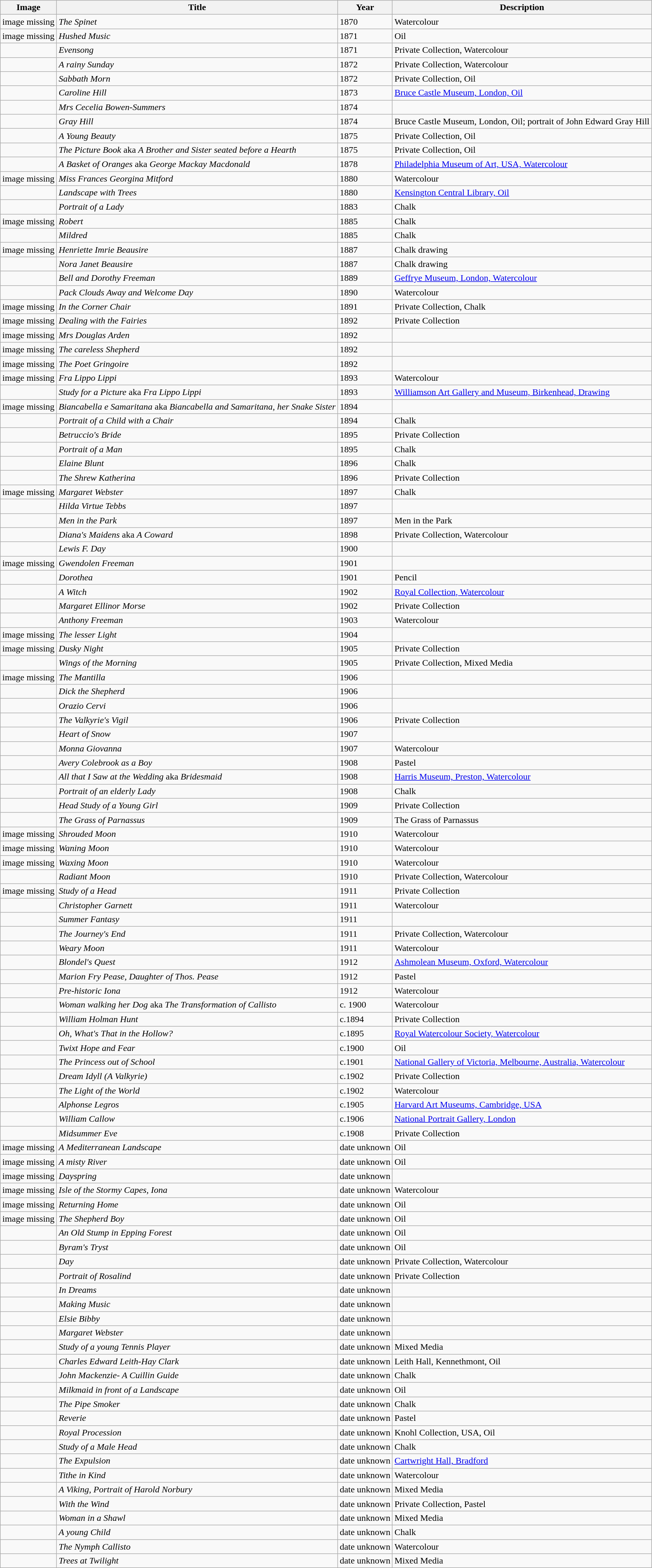<table class="wikitable">
<tr>
<th>Image</th>
<th>Title</th>
<th>Year</th>
<th>Description</th>
</tr>
<tr>
<td>image  missing</td>
<td><em>The Spinet</em></td>
<td>1870</td>
<td>Watercolour</td>
</tr>
<tr>
<td>image  missing</td>
<td><em>Hushed Music</em></td>
<td>1871</td>
<td>Oil</td>
</tr>
<tr>
<td></td>
<td><em>Evensong</em></td>
<td>1871</td>
<td>Private Collection,  Watercolour</td>
</tr>
<tr>
<td></td>
<td><em>A rainy Sunday</em></td>
<td>1872</td>
<td>Private Collection,  Watercolour</td>
</tr>
<tr>
<td></td>
<td><em>Sabbath Morn</em></td>
<td>1872</td>
<td>Private Collection, Oil</td>
</tr>
<tr>
<td></td>
<td><em>Caroline Hill</em></td>
<td>1873</td>
<td><a href='#'>Bruce  Castle Museum, London, Oil</a></td>
</tr>
<tr>
<td><br></td>
<td><em>Mrs Cecelia Bowen-Summers</em></td>
<td>1874</td>
<td></td>
</tr>
<tr>
<td></td>
<td><em>Gray Hill</em></td>
<td>1874</td>
<td>Bruce Castle Museum, London, Oil;  portrait of John Edward Gray Hill</td>
</tr>
<tr>
<td></td>
<td><em>A Young Beauty</em></td>
<td>1875</td>
<td>Private Collection, Oil</td>
</tr>
<tr>
<td></td>
<td><em>The Picture Book</em> aka <em>A  Brother and Sister seated before a Hearth</em></td>
<td>1875</td>
<td>Private Collection, Oil</td>
</tr>
<tr>
<td></td>
<td><em>A Basket of Oranges</em> aka  <em>George Mackay Macdonald</em></td>
<td>1878</td>
<td><a href='#'>Philadelphia Museum of Art, USA,  Watercolour</a></td>
</tr>
<tr>
<td>image  missing</td>
<td><em>Miss Frances Georgina  Mitford</em></td>
<td>1880</td>
<td>Watercolour</td>
</tr>
<tr>
<td></td>
<td><em>Landscape with Trees</em></td>
<td>1880</td>
<td><a href='#'>Kensington Central Library, Oil</a></td>
</tr>
<tr>
<td></td>
<td><em>Portrait of a Lady</em></td>
<td>1883</td>
<td>Chalk</td>
</tr>
<tr>
<td>image  missing</td>
<td><em>Robert</em></td>
<td>1885</td>
<td>Chalk</td>
</tr>
<tr>
<td></td>
<td><em>Mildred</em></td>
<td>1885</td>
<td>Chalk</td>
</tr>
<tr>
<td>image  missing</td>
<td><em>Henriette Imrie Beausire</em></td>
<td>1887</td>
<td>Chalk drawing</td>
</tr>
<tr>
<td></td>
<td><em>Nora Janet Beausire</em></td>
<td>1887</td>
<td>Chalk drawing</td>
</tr>
<tr>
<td></td>
<td><em>Bell and Dorothy Freeman</em></td>
<td>1889</td>
<td><a href='#'>Geffrye  Museum, London, Watercolour</a></td>
</tr>
<tr>
<td></td>
<td><em>Pack Clouds Away and  Welcome Day</em></td>
<td>1890</td>
<td>Watercolour</td>
</tr>
<tr>
<td>image  missing</td>
<td><em>In the Corner Chair</em></td>
<td>1891</td>
<td>Private Collection, Chalk</td>
</tr>
<tr>
<td>image  missing</td>
<td><em>Dealing with the Fairies</em></td>
<td>1892</td>
<td>Private Collection</td>
</tr>
<tr>
<td>image  missing</td>
<td><em>Mrs Douglas Arden</em></td>
<td>1892</td>
<td></td>
</tr>
<tr>
<td>image  missing</td>
<td><em>The careless Shepherd</em></td>
<td>1892</td>
<td></td>
</tr>
<tr>
<td>image  missing</td>
<td><em>The Poet Gringoire</em></td>
<td>1892</td>
<td></td>
</tr>
<tr>
<td>image  missing</td>
<td><em>Fra Lippo Lippi</em></td>
<td>1893</td>
<td>Watercolour</td>
</tr>
<tr>
<td></td>
<td><em>Study for a Picture</em> aka <em>Fra Lippo Lippi</em></td>
<td>1893</td>
<td><a href='#'>Williamson Art Gallery and Museum,  Birkenhead, Drawing</a></td>
</tr>
<tr>
<td>image  missing</td>
<td><em>Biancabella e Samaritana</em> aka <em>Biancabella and Samaritana, her Snake Sister</em></td>
<td>1894</td>
<td></td>
</tr>
<tr>
<td></td>
<td><em>Portrait of a Child with a Chair</em></td>
<td>1894</td>
<td>Chalk</td>
</tr>
<tr>
<td></td>
<td><em>Betruccio's Bride</em></td>
<td>1895</td>
<td>Private Collection</td>
</tr>
<tr>
<td></td>
<td><em>Portrait of a Man</em></td>
<td>1895</td>
<td>Chalk</td>
</tr>
<tr>
<td></td>
<td><em>Elaine Blunt</em></td>
<td>1896</td>
<td>Chalk</td>
</tr>
<tr>
<td></td>
<td><em>The Shrew Katherina</em></td>
<td>1896</td>
<td>Private Collection</td>
</tr>
<tr>
<td>image  missing</td>
<td><em>Margaret Webster</em></td>
<td>1897</td>
<td>Chalk</td>
</tr>
<tr>
<td></td>
<td><em>Hilda Virtue Tebbs</em></td>
<td>1897</td>
<td></td>
</tr>
<tr>
<td></td>
<td><em>Men in the Park</em></td>
<td>1897</td>
<td>Men in the Park</td>
</tr>
<tr>
<td></td>
<td><em>Diana's Maidens</em> aka <em>A Coward</em></td>
<td>1898</td>
<td>Private Collection,  Watercolour</td>
</tr>
<tr>
<td></td>
<td><em>Lewis F. Day</em></td>
<td>1900</td>
<td></td>
</tr>
<tr>
<td>image  missing</td>
<td><em>Gwendolen Freeman</em></td>
<td>1901</td>
<td></td>
</tr>
<tr>
<td></td>
<td><em>Dorothea</em></td>
<td>1901</td>
<td>Pencil</td>
</tr>
<tr>
<td></td>
<td><em>A Witch</em></td>
<td>1902</td>
<td><a href='#'>Royal  Collection, Watercolour</a></td>
</tr>
<tr>
<td></td>
<td><em>Margaret Ellinor Morse</em></td>
<td>1902</td>
<td>Private Collection</td>
</tr>
<tr>
<td></td>
<td><em>Anthony Freeman</em></td>
<td>1903</td>
<td>Watercolour</td>
</tr>
<tr>
<td>image  missing</td>
<td><em>The lesser Light</em></td>
<td>1904</td>
<td></td>
</tr>
<tr>
<td>image  missing</td>
<td><em>Dusky Night</em></td>
<td>1905</td>
<td>Private Collection</td>
</tr>
<tr>
<td></td>
<td><em>Wings of the Morning</em></td>
<td>1905</td>
<td>Private Collection, Mixed  Media</td>
</tr>
<tr>
<td>image  missing</td>
<td><em>The Mantilla</em></td>
<td>1906</td>
<td></td>
</tr>
<tr>
<td></td>
<td><em>Dick the Shepherd</em></td>
<td>1906</td>
<td></td>
</tr>
<tr>
<td></td>
<td><em>Orazio Cervi</em></td>
<td>1906</td>
<td></td>
</tr>
<tr>
<td><br></td>
<td><em>The Valkyrie's Vigil</em></td>
<td>1906</td>
<td>Private Collection</td>
</tr>
<tr>
<td></td>
<td><em>Heart of Snow</em></td>
<td>1907</td>
<td></td>
</tr>
<tr>
<td></td>
<td><em>Monna Giovanna</em></td>
<td>1907</td>
<td>Watercolour</td>
</tr>
<tr>
<td></td>
<td><em>Avery Colebrook as a Boy</em></td>
<td>1908</td>
<td>Pastel</td>
</tr>
<tr>
<td></td>
<td><em>All that I Saw at the Wedding</em> aka <em>Bridesmaid</em></td>
<td>1908</td>
<td><a href='#'>Harris  Museum, Preston, Watercolour</a></td>
</tr>
<tr>
<td></td>
<td><em>Portrait of an elderly Lady</em></td>
<td>1908</td>
<td>Chalk</td>
</tr>
<tr>
<td></td>
<td><em>Head Study of a Young Girl</em></td>
<td>1909</td>
<td>Private Collection</td>
</tr>
<tr>
<td></td>
<td><em>The Grass of Parnassus</em></td>
<td>1909</td>
<td>The Grass of Parnassus</td>
</tr>
<tr>
<td>image  missing</td>
<td><em>Shrouded Moon</em></td>
<td>1910</td>
<td>Watercolour</td>
</tr>
<tr>
<td>image  missing</td>
<td><em>Waning Moon</em></td>
<td>1910</td>
<td>Watercolour</td>
</tr>
<tr>
<td>image  missing</td>
<td><em>Waxing Moon</em></td>
<td>1910</td>
<td>Watercolour</td>
</tr>
<tr>
<td></td>
<td><em>Radiant Moon</em></td>
<td>1910</td>
<td>Private Collection,  Watercolour</td>
</tr>
<tr>
<td>image  missing</td>
<td><em>Study of a Head</em></td>
<td>1911</td>
<td>Private Collection</td>
</tr>
<tr>
<td></td>
<td><em>Christopher Garnett</em></td>
<td>1911</td>
<td>Watercolour</td>
</tr>
<tr>
<td></td>
<td><em>Summer Fantasy</em></td>
<td>1911</td>
<td></td>
</tr>
<tr>
<td></td>
<td><em>The Journey's End</em></td>
<td>1911</td>
<td>Private Collection,  Watercolour</td>
</tr>
<tr>
<td></td>
<td><em>Weary Moon</em></td>
<td>1911</td>
<td>Watercolour</td>
</tr>
<tr>
<td></td>
<td><em>Blondel's Quest</em></td>
<td>1912</td>
<td><a href='#'>Ashmolean  Museum, Oxford, Watercolour</a></td>
</tr>
<tr>
<td></td>
<td><em>Marion Fry Pease, Daughter of Thos. Pease</em></td>
<td>1912</td>
<td>Pastel</td>
</tr>
<tr>
<td></td>
<td><em>Pre-historic Iona</em></td>
<td>1912</td>
<td>Watercolour</td>
</tr>
<tr>
<td></td>
<td><em>Woman walking her Dog</em> aka <em>The Transformation of Callisto</em></td>
<td>c. 1900</td>
<td>Watercolour</td>
</tr>
<tr>
<td></td>
<td><em>William Holman Hunt</em></td>
<td>c.1894</td>
<td>Private Collection</td>
</tr>
<tr>
<td></td>
<td><em>Oh, What's That in the Hollow?</em></td>
<td>c.1895</td>
<td><a href='#'>Royal Watercolour Society, Watercolour</a></td>
</tr>
<tr>
<td></td>
<td><em>Twixt Hope and Fear</em></td>
<td>c.1900</td>
<td>Oil</td>
</tr>
<tr>
<td></td>
<td><em>The Princess out of  School</em></td>
<td>c.1901</td>
<td><a href='#'>National Gallery of Victoria, Melbourne,  Australia, Watercolour</a></td>
</tr>
<tr>
<td></td>
<td><em>Dream Idyll (A Valkyrie)</em></td>
<td>c.1902</td>
<td>Private Collection</td>
</tr>
<tr>
<td></td>
<td><em>The Light of the World</em></td>
<td>c.1902</td>
<td>Watercolour</td>
</tr>
<tr>
<td></td>
<td><em>Alphonse Legros</em></td>
<td>c.1905</td>
<td><a href='#'>Harvard Art Museums, Cambridge, USA</a></td>
</tr>
<tr>
<td></td>
<td><em>William Callow</em></td>
<td>c.1906</td>
<td><a href='#'>National Portrait Gallery, London</a></td>
</tr>
<tr>
<td></td>
<td><em>Midsummer Eve</em></td>
<td>c.1908</td>
<td>Private Collection</td>
</tr>
<tr>
<td>image  missing</td>
<td><em>A Mediterranean Landscape</em></td>
<td>date unknown</td>
<td>Oil</td>
</tr>
<tr>
<td>image  missing</td>
<td><em>A misty River</em></td>
<td>date unknown</td>
<td>Oil</td>
</tr>
<tr>
<td>image  missing</td>
<td><em>Dayspring</em></td>
<td>date unknown</td>
<td></td>
</tr>
<tr>
<td>image  missing</td>
<td><em>Isle of the Stormy Capes,  Iona</em></td>
<td>date unknown</td>
<td>Watercolour</td>
</tr>
<tr>
<td>image  missing</td>
<td><em>Returning Home</em></td>
<td>date unknown</td>
<td>Oil</td>
</tr>
<tr>
<td>image  missing</td>
<td><em>The Shepherd Boy</em></td>
<td>date unknown</td>
<td>Oil</td>
</tr>
<tr>
<td></td>
<td><em>An Old Stump in Epping  Forest</em></td>
<td>date unknown</td>
<td>Oil</td>
</tr>
<tr>
<td></td>
<td><em>Byram's Tryst</em></td>
<td>date unknown</td>
<td>Oil</td>
</tr>
<tr>
<td><br></td>
<td><em>Day</em></td>
<td>date unknown</td>
<td>Private Collection,  Watercolour</td>
</tr>
<tr>
<td></td>
<td><em>Portrait of Rosalind</em></td>
<td>date unknown</td>
<td>Private Collection</td>
</tr>
<tr>
<td></td>
<td><em>In Dreams</em></td>
<td>date unknown</td>
<td></td>
</tr>
<tr>
<td></td>
<td><em>Making Music</em></td>
<td>date unknown</td>
<td></td>
</tr>
<tr>
<td></td>
<td><em>Elsie Bibby</em></td>
<td>date unknown</td>
<td></td>
</tr>
<tr>
<td><br></td>
<td><em>Margaret Webster</em></td>
<td>date unknown</td>
<td></td>
</tr>
<tr>
<td></td>
<td><em>Study of a young Tennis Player</em></td>
<td>date unknown</td>
<td>Mixed Media</td>
</tr>
<tr>
<td></td>
<td><em>Charles Edward Leith-Hay  Clark</em></td>
<td>date unknown</td>
<td>Leith Hall, Kennethmont, Oil</td>
</tr>
<tr>
<td></td>
<td><em>John Mackenzie- A Cuillin  Guide</em></td>
<td>date unknown</td>
<td>Chalk</td>
</tr>
<tr>
<td></td>
<td><em>Milkmaid in front of a  Landscape</em></td>
<td>date unknown</td>
<td>Oil</td>
</tr>
<tr>
<td></td>
<td><em>The Pipe Smoker</em></td>
<td>date unknown</td>
<td>Chalk</td>
</tr>
<tr>
<td></td>
<td><em>Reverie</em></td>
<td>date unknown</td>
<td>Pastel</td>
</tr>
<tr>
<td></td>
<td><em>Royal Procession</em></td>
<td>date unknown</td>
<td>Knohl Collection, USA,  Oil</td>
</tr>
<tr>
<td></td>
<td><em>Study of a Male Head</em></td>
<td>date unknown</td>
<td>Chalk</td>
</tr>
<tr>
<td></td>
<td><em>The Expulsion</em></td>
<td>date unknown</td>
<td><a href='#'>Cartwright  Hall, Bradford</a></td>
</tr>
<tr>
<td></td>
<td><em>Tithe in Kind</em></td>
<td>date unknown</td>
<td>Watercolour</td>
</tr>
<tr>
<td></td>
<td><em>A Viking, Portrait of Harold Norbury</em></td>
<td>date unknown</td>
<td>Mixed Media</td>
</tr>
<tr>
<td></td>
<td><em>With the Wind</em></td>
<td>date unknown</td>
<td>Private Collection,  Pastel</td>
</tr>
<tr>
<td><br></td>
<td><em>Woman in a Shawl</em></td>
<td>date unknown</td>
<td>Mixed Media</td>
</tr>
<tr>
<td></td>
<td><em>A young Child</em></td>
<td>date unknown</td>
<td>Chalk</td>
</tr>
<tr>
<td></td>
<td><em>The Nymph Callisto</em></td>
<td>date unknown</td>
<td>Watercolour</td>
</tr>
<tr>
<td></td>
<td><em>Trees at Twilight</em></td>
<td>date unknown</td>
<td>Mixed Media</td>
</tr>
</table>
